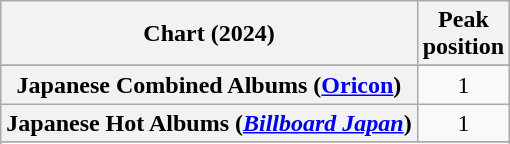<table class="wikitable sortable plainrowheaders" style="text-align:center">
<tr>
<th scope="col">Chart (2024)</th>
<th scope="col">Peak<br>position</th>
</tr>
<tr>
</tr>
<tr>
<th scope="row">Japanese Combined Albums (<a href='#'>Oricon</a>)</th>
<td>1</td>
</tr>
<tr>
<th scope="row">Japanese Hot Albums (<em><a href='#'>Billboard Japan</a></em>)</th>
<td>1</td>
</tr>
<tr>
</tr>
<tr>
</tr>
</table>
